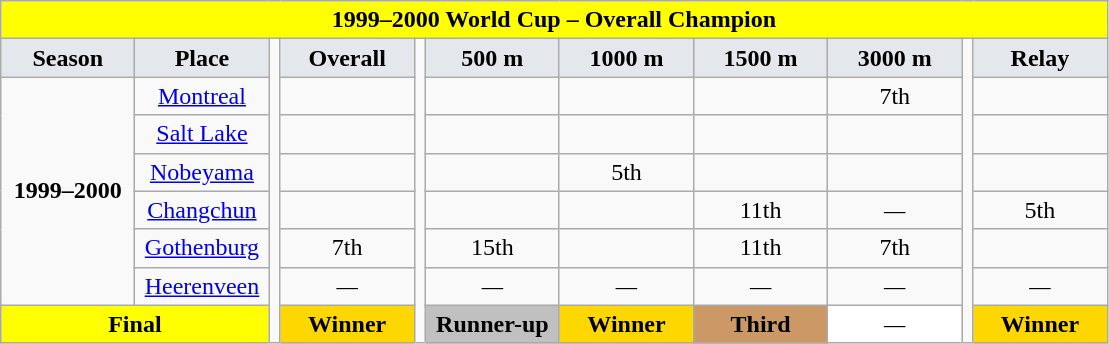<table class="wikitable collapsible collapsed" style="font-size: 100%; text-align: center">
<tr>
<th colspan="19" style="background:#FF0; width:400px; "><span>1999–2000 World Cup – Overall Champion</span></th>
</tr>
<tr>
<th style="background:#e4e7eb; width:80px;">Season</th>
<th style="background:#e4e7eb; width:80px;">Place</th>
<td width=1% rowspan=8 style="border-top:none;border-bottom:none;"></td>
<th style="background:#e4e7eb; width:80px;">Overall</th>
<td width=1% rowspan=8 style="border-top:none;border-bottom:none;"></td>
<th style="background:#e4e7eb; width:80px;">500 m</th>
<th style="background:#e4e7eb; width:80px;">1000 m</th>
<th style="background:#e4e7eb; width:80px;">1500 m</th>
<th style="background:#e4e7eb; width:80px;">3000 m</th>
<td width=1% rowspan=8 style="border-top:none;border-bottom:none;"></td>
<th style="background:#e4e7eb; width:80px;">Relay</th>
</tr>
<tr align=center>
<td rowspan=6><strong>1999–2000</strong></td>
<td><a href='#'>Montreal</a></td>
<td></td>
<td></td>
<td></td>
<td></td>
<td>7th</td>
<td></td>
</tr>
<tr align=center>
<td><a href='#'>Salt Lake</a></td>
<td></td>
<td></td>
<td></td>
<td></td>
<td></td>
<td></td>
</tr>
<tr align=center>
<td><a href='#'>Nobeyama</a></td>
<td></td>
<td></td>
<td>5th</td>
<td></td>
<td></td>
<td></td>
</tr>
<tr align=center>
<td><a href='#'>Changchun</a></td>
<td></td>
<td></td>
<td></td>
<td>11th</td>
<td><em>—</em></td>
<td>5th</td>
</tr>
<tr align=center>
<td><a href='#'>Gothenburg</a></td>
<td>7th</td>
<td>15th</td>
<td></td>
<td>11th</td>
<td>7th</td>
<td></td>
</tr>
<tr align=center>
<td><a href='#'>Heerenveen</a></td>
<td><em>—</em></td>
<td><em>—</em></td>
<td><em>—</em></td>
<td><em>—</em></td>
<td><em>—</em></td>
<td><em>—</em></td>
</tr>
<tr style="text-align:center; background:#dadde0;">
<td colspan="2" style="background:#FF0; color:black;"><strong>Final</strong></td>
<td style="background:gold;"><strong>Winner</strong></td>
<td style="background:silver;"><strong>Runner-up</strong></td>
<td style="background:gold;"><strong>Winner</strong></td>
<td style="background:#c96;"><strong>Third</strong></td>
<td style="background:#FFF;"><em>—</em></td>
<td style="background:gold;"><strong>Winner</strong></td>
</tr>
</table>
